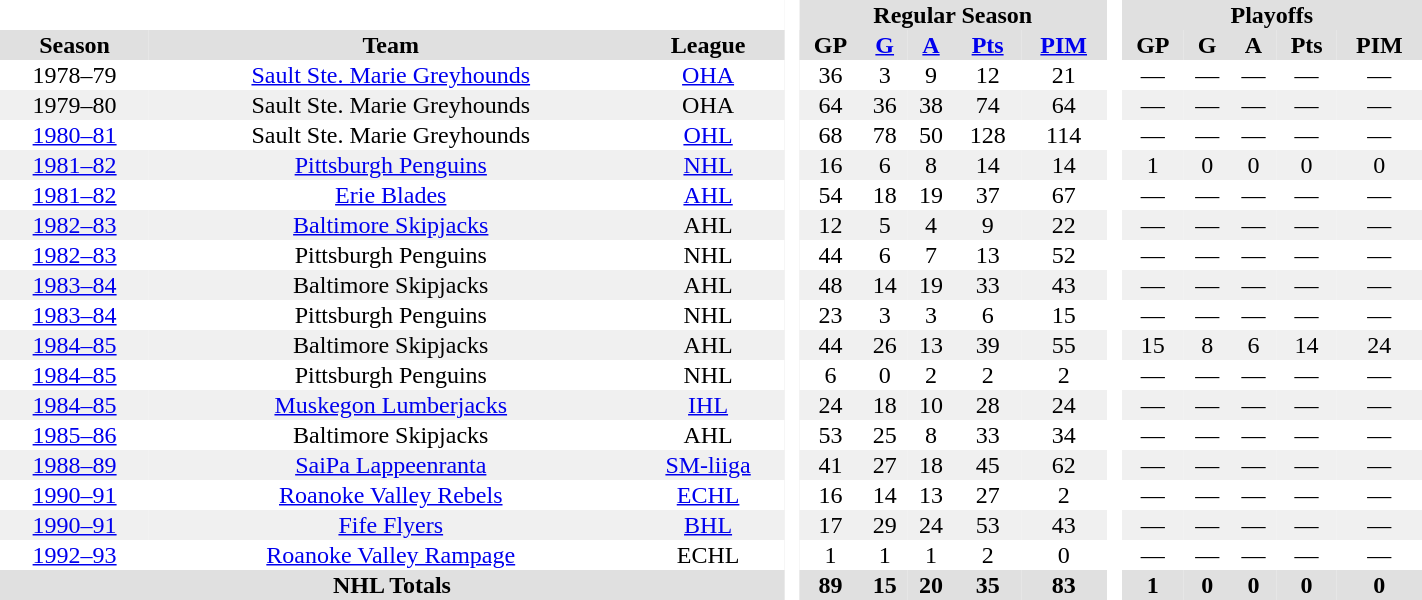<table border="0" cellpadding="1" cellspacing="0" style="text-align:center; width:75%">
<tr bgcolor="#e0e0e0">
<th colspan="3"  bgcolor="#ffffff"> </th>
<th rowspan="99" bgcolor="#ffffff"> </th>
<th colspan="5">Regular Season</th>
<th rowspan="99" bgcolor="#ffffff"> </th>
<th colspan="5">Playoffs</th>
</tr>
<tr bgcolor="#e0e0e0">
<th>Season</th>
<th>Team</th>
<th>League</th>
<th>GP</th>
<th><a href='#'>G</a></th>
<th><a href='#'>A</a></th>
<th><a href='#'>Pts</a></th>
<th><a href='#'>PIM</a></th>
<th>GP</th>
<th>G</th>
<th>A</th>
<th>Pts</th>
<th>PIM</th>
</tr>
<tr>
<td>1978–79</td>
<td><a href='#'>Sault Ste. Marie Greyhounds</a></td>
<td><a href='#'>OHA</a></td>
<td>36</td>
<td>3</td>
<td>9</td>
<td>12</td>
<td>21</td>
<td>—</td>
<td>—</td>
<td>—</td>
<td>—</td>
<td>—</td>
</tr>
<tr bgcolor="#f0f0f0">
<td>1979–80</td>
<td>Sault Ste. Marie Greyhounds</td>
<td>OHA</td>
<td>64</td>
<td>36</td>
<td>38</td>
<td>74</td>
<td>64</td>
<td>—</td>
<td>—</td>
<td>—</td>
<td>—</td>
<td>—</td>
</tr>
<tr>
<td><a href='#'>1980–81</a></td>
<td>Sault Ste. Marie Greyhounds</td>
<td><a href='#'>OHL</a></td>
<td>68</td>
<td>78</td>
<td>50</td>
<td>128</td>
<td>114</td>
<td>—</td>
<td>—</td>
<td>—</td>
<td>—</td>
<td>—</td>
</tr>
<tr bgcolor="#f0f0f0">
<td><a href='#'>1981–82</a></td>
<td><a href='#'>Pittsburgh Penguins</a></td>
<td><a href='#'>NHL</a></td>
<td>16</td>
<td>6</td>
<td>8</td>
<td>14</td>
<td>14</td>
<td>1</td>
<td>0</td>
<td>0</td>
<td>0</td>
<td>0</td>
</tr>
<tr>
<td><a href='#'>1981–82</a></td>
<td><a href='#'>Erie Blades</a></td>
<td><a href='#'>AHL</a></td>
<td>54</td>
<td>18</td>
<td>19</td>
<td>37</td>
<td>67</td>
<td>—</td>
<td>—</td>
<td>—</td>
<td>—</td>
<td>—</td>
</tr>
<tr bgcolor="#f0f0f0">
<td><a href='#'>1982–83</a></td>
<td><a href='#'>Baltimore Skipjacks</a></td>
<td>AHL</td>
<td>12</td>
<td>5</td>
<td>4</td>
<td>9</td>
<td>22</td>
<td>—</td>
<td>—</td>
<td>—</td>
<td>—</td>
<td>—</td>
</tr>
<tr>
<td><a href='#'>1982–83</a></td>
<td>Pittsburgh Penguins</td>
<td>NHL</td>
<td>44</td>
<td>6</td>
<td>7</td>
<td>13</td>
<td>52</td>
<td>—</td>
<td>—</td>
<td>—</td>
<td>—</td>
<td>—</td>
</tr>
<tr bgcolor="#f0f0f0">
<td><a href='#'>1983–84</a></td>
<td>Baltimore Skipjacks</td>
<td>AHL</td>
<td>48</td>
<td>14</td>
<td>19</td>
<td>33</td>
<td>43</td>
<td>—</td>
<td>—</td>
<td>—</td>
<td>—</td>
<td>—</td>
</tr>
<tr>
<td><a href='#'>1983–84</a></td>
<td>Pittsburgh Penguins</td>
<td>NHL</td>
<td>23</td>
<td>3</td>
<td>3</td>
<td>6</td>
<td>15</td>
<td>—</td>
<td>—</td>
<td>—</td>
<td>—</td>
<td>—</td>
</tr>
<tr bgcolor="#f0f0f0">
<td><a href='#'>1984–85</a></td>
<td>Baltimore Skipjacks</td>
<td>AHL</td>
<td>44</td>
<td>26</td>
<td>13</td>
<td>39</td>
<td>55</td>
<td>15</td>
<td>8</td>
<td>6</td>
<td>14</td>
<td>24</td>
</tr>
<tr>
<td><a href='#'>1984–85</a></td>
<td>Pittsburgh Penguins</td>
<td>NHL</td>
<td>6</td>
<td>0</td>
<td>2</td>
<td>2</td>
<td>2</td>
<td>—</td>
<td>—</td>
<td>—</td>
<td>—</td>
<td>—</td>
</tr>
<tr bgcolor="#f0f0f0">
<td><a href='#'>1984–85</a></td>
<td><a href='#'>Muskegon Lumberjacks</a></td>
<td><a href='#'>IHL</a></td>
<td>24</td>
<td>18</td>
<td>10</td>
<td>28</td>
<td>24</td>
<td>—</td>
<td>—</td>
<td>—</td>
<td>—</td>
<td>—</td>
</tr>
<tr>
<td><a href='#'>1985–86</a></td>
<td>Baltimore Skipjacks</td>
<td>AHL</td>
<td>53</td>
<td>25</td>
<td>8</td>
<td>33</td>
<td>34</td>
<td>—</td>
<td>—</td>
<td>—</td>
<td>—</td>
<td>—</td>
</tr>
<tr bgcolor="#f0f0f0">
<td><a href='#'>1988–89</a></td>
<td><a href='#'>SaiPa Lappeenranta</a></td>
<td><a href='#'>SM-liiga</a></td>
<td>41</td>
<td>27</td>
<td>18</td>
<td>45</td>
<td>62</td>
<td>—</td>
<td>—</td>
<td>—</td>
<td>—</td>
<td>—</td>
</tr>
<tr>
<td><a href='#'>1990–91</a></td>
<td><a href='#'>Roanoke Valley Rebels</a></td>
<td><a href='#'>ECHL</a></td>
<td>16</td>
<td>14</td>
<td>13</td>
<td>27</td>
<td>2</td>
<td>—</td>
<td>—</td>
<td>—</td>
<td>—</td>
<td>—</td>
</tr>
<tr bgcolor="#f0f0f0">
<td><a href='#'>1990–91</a></td>
<td><a href='#'>Fife Flyers</a></td>
<td><a href='#'>BHL</a></td>
<td>17</td>
<td>29</td>
<td>24</td>
<td>53</td>
<td>43</td>
<td>—</td>
<td>—</td>
<td>—</td>
<td>—</td>
<td>—</td>
</tr>
<tr>
<td><a href='#'>1992–93</a></td>
<td><a href='#'>Roanoke Valley Rampage</a></td>
<td>ECHL</td>
<td>1</td>
<td>1</td>
<td>1</td>
<td>2</td>
<td>0</td>
<td>—</td>
<td>—</td>
<td>—</td>
<td>—</td>
<td>—</td>
</tr>
<tr bgcolor="#e0e0e0">
<th colspan="3">NHL Totals</th>
<th>89</th>
<th>15</th>
<th>20</th>
<th>35</th>
<th>83</th>
<th>1</th>
<th>0</th>
<th>0</th>
<th>0</th>
<th>0</th>
</tr>
</table>
